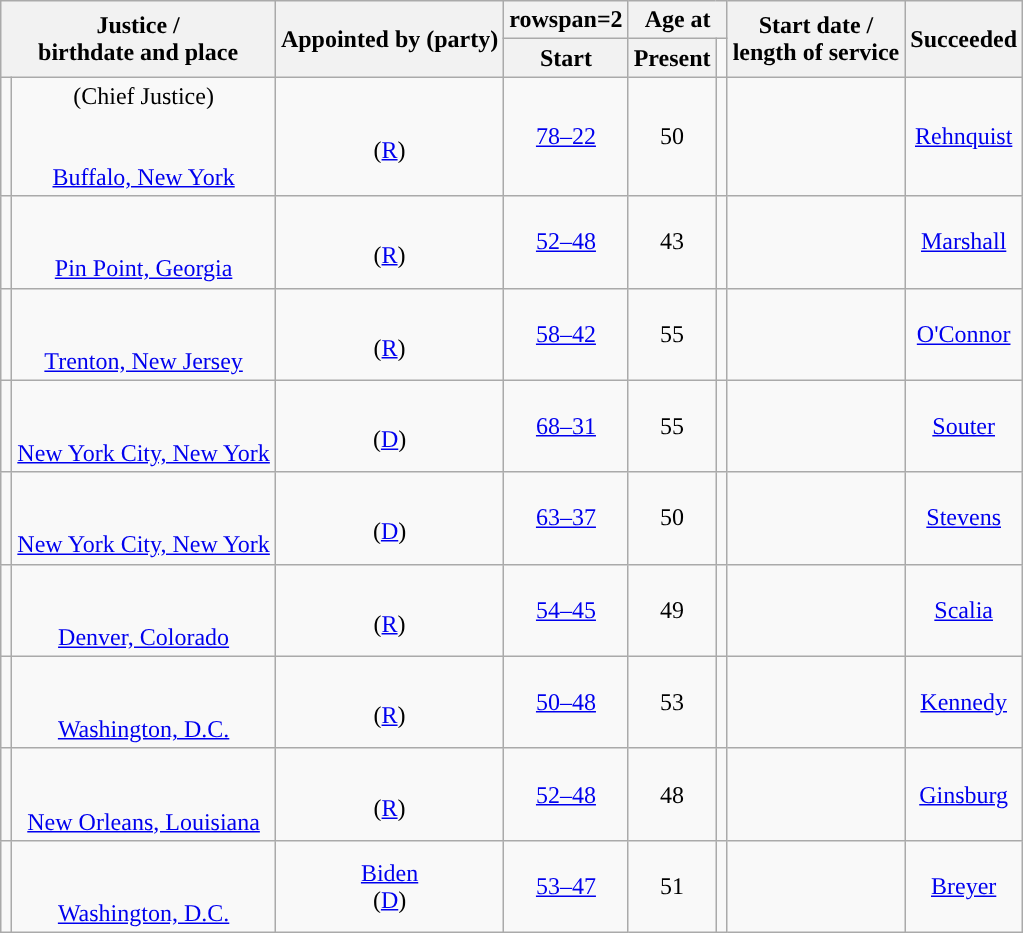<table class="wikitable sortable" style="text-align:center">
<tr>
<th rowspan=2 colspan=2 style="min-width: 150px">Justice /<br>birthdate and place</th>
<th rowspan=2>Appointed by (party)</th>
<th>rowspan=2 </th>
<th colspan=2>Age at</th>
<th rowspan=2>Start date /<br>length of service</th>
<th rowspan="2">Succeeded</th>
</tr>
<tr>
<th>Start</th>
<th>Present</th>
</tr>
<tr>
<td></td>
<td>(Chief Justice)<br><strong></strong><br><br><a href='#'>Buffalo, New York</a></td>
<td><br>(<a href='#'>R</a>)</td>
<td><a href='#'>78–22</a></td>
<td>50</td>
<td></td>
<td style="white-space:nowrap"><br></td>
<td><a href='#'>Rehnquist</a></td>
</tr>
<tr>
<td></td>
<td><strong></strong><br><br><a href='#'>Pin Point, Georgia</a></td>
<td><br>(<a href='#'>R</a>)</td>
<td><a href='#'>52–48</a></td>
<td>43</td>
<td></td>
<td><br></td>
<td><a href='#'>Marshall</a></td>
</tr>
<tr>
<td></td>
<td><strong></strong><br><br><a href='#'>Trenton, New Jersey</a></td>
<td><br>(<a href='#'>R</a>)</td>
<td><a href='#'>58–42</a></td>
<td>55</td>
<td></td>
<td><br></td>
<td><a href='#'>O'Connor</a></td>
</tr>
<tr>
<td></td>
<td><strong></strong><br><br><a href='#'>New York City, New York</a></td>
<td><br>(<a href='#'>D</a>)</td>
<td><a href='#'>68–31</a></td>
<td>55</td>
<td></td>
<td><br></td>
<td><a href='#'>Souter</a></td>
</tr>
<tr>
<td></td>
<td><strong></strong><br><br><a href='#'>New York City, New York</a></td>
<td><br>(<a href='#'>D</a>)</td>
<td><a href='#'>63–37</a></td>
<td>50</td>
<td></td>
<td><br></td>
<td><a href='#'>Stevens</a></td>
</tr>
<tr>
<td></td>
<td><strong></strong><br><br><a href='#'>Denver, Colorado</a></td>
<td><br>(<a href='#'>R</a>)</td>
<td><a href='#'>54–45</a></td>
<td>49</td>
<td></td>
<td><br></td>
<td><a href='#'>Scalia</a></td>
</tr>
<tr>
<td></td>
<td><strong></strong><br><br><a href='#'>Washington, D.C.</a></td>
<td><br>(<a href='#'>R</a>)</td>
<td><a href='#'>50–48</a></td>
<td>53</td>
<td></td>
<td><br></td>
<td><a href='#'>Kennedy</a></td>
</tr>
<tr>
<td></td>
<td><strong></strong><br><br><a href='#'>New Orleans, Louisiana</a></td>
<td><br>(<a href='#'>R</a>)</td>
<td><a href='#'>52–48</a></td>
<td>48</td>
<td></td>
<td><br></td>
<td><a href='#'>Ginsburg</a></td>
</tr>
<tr>
<td></td>
<td><strong></strong><br><br><a href='#'>Washington, D.C.</a></td>
<td><a href='#'>Biden</a><br>(<a href='#'>D</a>)</td>
<td><a href='#'>53–47</a></td>
<td>51</td>
<td></td>
<td><br></td>
<td><a href='#'>Breyer</a></td>
</tr>
</table>
